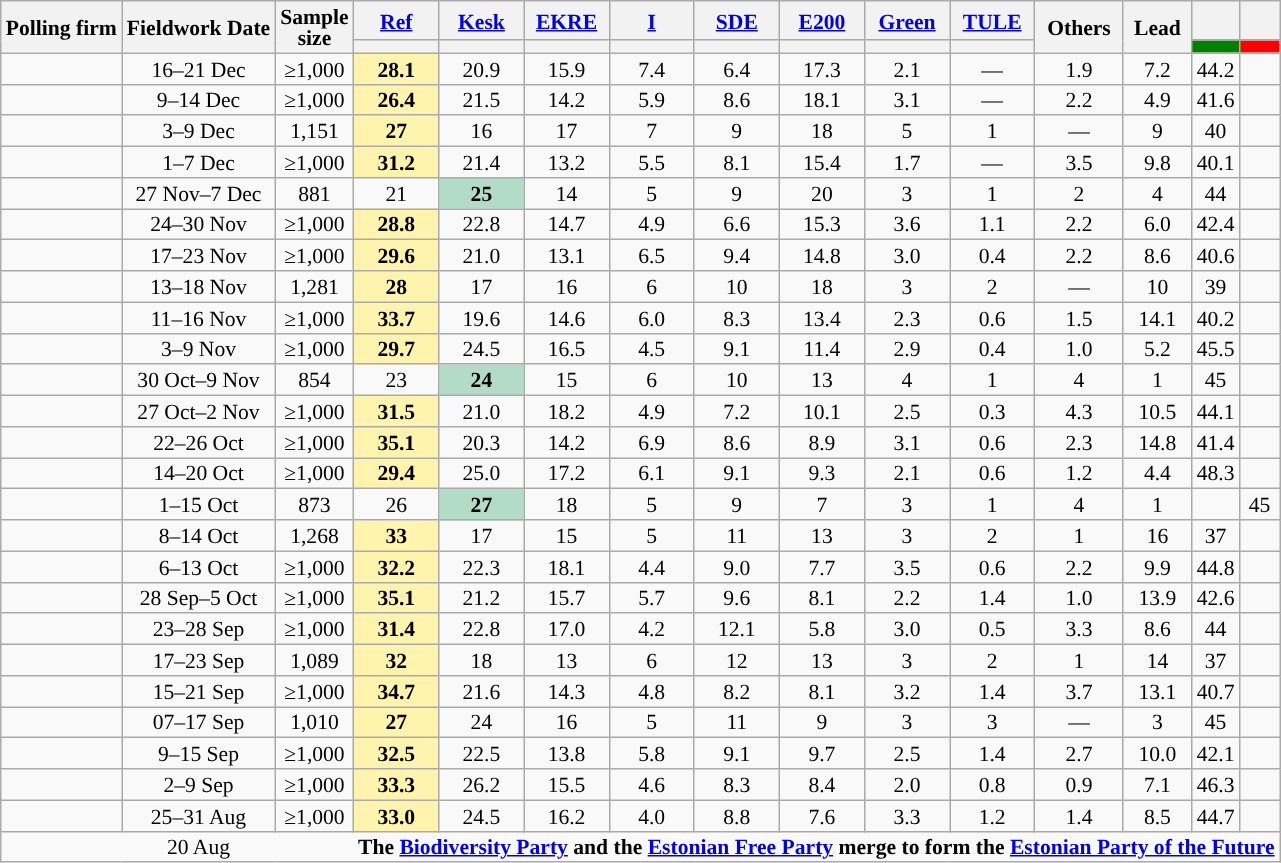<table class="wikitable sortable mw-datatable" style="text-align:center;font-size:90%;line-height:14px;">
<tr>
<th rowspan="2">Polling firm</th>
<th rowspan="2">Fieldwork Date</th>
<th rowspan="2" data-sort-type="number">Sample<br>size</th>
<th class="unsortable" style="width:50px;"><a href='#'>Ref</a></th>
<th class="unsortable" style="width:50px;"><a href='#'>Kesk</a></th>
<th class="unsortable" style="width:50px;"><a href='#'>EKRE</a></th>
<th class="unsortable" style="width:50px;"><a href='#'>I</a></th>
<th class="unsortable" style="width:50px;"><a href='#'>SDE</a></th>
<th class="unsortable" style="width:50px;"><a href='#'>E200</a></th>
<th class="unsortable" style="width:50px;"><a href='#'>Green</a></th>
<th class="unsortable" style="width:50px;"><a href='#'>TULE</a></th>
<th rowspan="2" class="unsortable">Others</th>
<th rowspan="2" data-sort-type="number">Lead</th>
<th class="unsortable" style="width:20px;"></th>
<th class="unsortable" style="width:20px;"></th>
</tr>
<tr style="text-align:center;">
<th data-sort-type="number" style="background:"></th>
<th data-sort-type="number" style="background:"></th>
<th data-sort-type="number" style="background:"></th>
<th data-sort-type="number" style="background:"></th>
<th data-sort-type="number" style="background:"></th>
<th data-sort-type="number" style="background:"></th>
<th data-sort-type="number" style="background:"></th>
<th data-sort-type="number" style="background:"></th>
<th data-sort-type="number" style="background:Green;"></th>
<th data-sort-type="number" style="background:Red;"></th>
</tr>
<tr>
<td></td>
<td>16–21 Dec</td>
<td>≥1,000</td>
<td style="background:#FEF4AE"><strong>28.1</strong></td>
<td>20.9</td>
<td>15.9</td>
<td>7.4</td>
<td>6.4</td>
<td>17.3</td>
<td>2.1</td>
<td>—</td>
<td>1.9</td>
<td style="background:">7.2</td>
<td>44.2</td>
<td></td>
</tr>
<tr>
<td></td>
<td>9–14 Dec</td>
<td>≥1,000</td>
<td style="background:#FEF4AE"><strong>26.4</strong></td>
<td>21.5</td>
<td>14.2</td>
<td>5.9</td>
<td>8.6</td>
<td>18.1</td>
<td>3.1</td>
<td>—</td>
<td>2.2</td>
<td style="background:">4.9</td>
<td>41.6</td>
<td></td>
</tr>
<tr>
<td></td>
<td>3–9 Dec</td>
<td>1,151</td>
<td style="background:#FEF4AE"><strong>27</strong></td>
<td>16</td>
<td>17</td>
<td>7</td>
<td>9</td>
<td>18</td>
<td>5</td>
<td>1</td>
<td>—</td>
<td style="background:">9</td>
<td>40</td>
<td></td>
</tr>
<tr>
<td></td>
<td>1–7 Dec</td>
<td>≥1,000</td>
<td style="background:#FEF4AE"><strong>31.2</strong></td>
<td>21.4</td>
<td>13.2</td>
<td>5.5</td>
<td>8.1</td>
<td>15.4</td>
<td>1.7</td>
<td>—</td>
<td>3.5</td>
<td style="background:">9.8</td>
<td>40.1</td>
<td></td>
</tr>
<tr>
<td></td>
<td>27  Nov–7 Dec</td>
<td>881</td>
<td>21</td>
<td style="background:#b3dcc8"><strong>25</strong></td>
<td>14</td>
<td>5</td>
<td>9</td>
<td>20</td>
<td>3</td>
<td>1</td>
<td>2</td>
<td style="background:">4</td>
<td>44</td>
<td></td>
</tr>
<tr>
<td></td>
<td>24–30 Nov</td>
<td>≥1,000</td>
<td style="background:#FEF4AE"><strong>28.8</strong></td>
<td>22.8</td>
<td>14.7</td>
<td>4.9</td>
<td>6.6</td>
<td>15.3</td>
<td>3.6</td>
<td>1.1</td>
<td>2.2</td>
<td style="background:">6.0</td>
<td>42.4</td>
<td></td>
</tr>
<tr>
<td></td>
<td>17–23 Nov</td>
<td>≥1,000</td>
<td style="background:#FEF4AE"><strong>29.6</strong></td>
<td>21.0</td>
<td>13.1</td>
<td>6.5</td>
<td>9.4</td>
<td>14.8</td>
<td>3.0</td>
<td>0.4</td>
<td>2.2</td>
<td style="background:">8.6</td>
<td>40.6</td>
<td></td>
</tr>
<tr>
<td></td>
<td>13–18 Nov</td>
<td>1,281</td>
<td style="background:#FEF4AE"><strong>28</strong></td>
<td>17</td>
<td>16</td>
<td>6</td>
<td>10</td>
<td>18</td>
<td>3</td>
<td>2</td>
<td>—</td>
<td style="background:">10</td>
<td>39</td>
<td></td>
</tr>
<tr>
<td></td>
<td>11–16 Nov</td>
<td>≥1,000</td>
<td style="background:#FEF4AE"><strong>33.7</strong></td>
<td>19.6</td>
<td>14.6</td>
<td>6.0</td>
<td>8.3</td>
<td>13.4</td>
<td>2.3</td>
<td>0.6</td>
<td>1.5</td>
<td style="background:">14.1</td>
<td>40.2</td>
<td></td>
</tr>
<tr>
<td></td>
<td>3–9 Nov</td>
<td>≥1,000</td>
<td style="background:#FEF4AE"><strong>29.7</strong></td>
<td>24.5</td>
<td>16.5</td>
<td>4.5</td>
<td>9.1</td>
<td>11.4</td>
<td>2.9</td>
<td>0.4</td>
<td>1.0</td>
<td style="background:">5.2</td>
<td>45.5</td>
<td></td>
</tr>
<tr>
<td></td>
<td>30 Oct–9 Nov</td>
<td>854</td>
<td>23</td>
<td style="background:#b3dcc8"><strong>24</strong></td>
<td>15</td>
<td>6</td>
<td>10</td>
<td>13</td>
<td>4</td>
<td>1</td>
<td>4</td>
<td style="background:">1</td>
<td>45</td>
<td></td>
</tr>
<tr>
<td></td>
<td>27 Oct–2 Nov</td>
<td>≥1,000</td>
<td style="background:#FEF4AE"><strong>31.5</strong></td>
<td>21.0</td>
<td>18.2</td>
<td>4.9</td>
<td>7.2</td>
<td>10.1</td>
<td>2.5</td>
<td>0.3</td>
<td>4.3</td>
<td style="background:">10.5</td>
<td>44.1</td>
<td></td>
</tr>
<tr>
<td></td>
<td>22–26 Oct</td>
<td>≥1,000</td>
<td style="background:#FEF4AE"><strong>35.1</strong></td>
<td>20.3</td>
<td>14.2</td>
<td>6.9</td>
<td>8.6</td>
<td>8.9</td>
<td>3.1</td>
<td>0.6</td>
<td>2.3</td>
<td style="background:">14.8</td>
<td>41.4</td>
<td></td>
</tr>
<tr>
<td></td>
<td>14–20 Oct</td>
<td>≥1,000</td>
<td style="background:#FEF4AE"><strong>29.4</strong></td>
<td>25.0</td>
<td>17.2</td>
<td>6.1</td>
<td>9.1</td>
<td>9.3</td>
<td>2.1</td>
<td>0.6</td>
<td>1.2</td>
<td style="background:">4.4</td>
<td>48.3</td>
<td></td>
</tr>
<tr>
<td></td>
<td>1–15 Oct</td>
<td>873</td>
<td>26</td>
<td style="background:#b3dcc8"><strong>27</strong></td>
<td>18</td>
<td>5</td>
<td>9</td>
<td>7</td>
<td>3</td>
<td>1</td>
<td>4</td>
<td style="background:">1</td>
<td></td>
<td>45</td>
</tr>
<tr>
<td></td>
<td>8–14 Oct</td>
<td>1,268</td>
<td style="background:#FEF4AE"><strong>33</strong></td>
<td>17</td>
<td>15</td>
<td>5</td>
<td>11</td>
<td>13</td>
<td>3</td>
<td>2</td>
<td>1</td>
<td style="background:">16</td>
<td>37</td>
<td></td>
</tr>
<tr>
<td></td>
<td>6–13 Oct</td>
<td>≥1,000</td>
<td style="background:#FEF4AE"><strong>32.2</strong></td>
<td>22.3</td>
<td>18.1</td>
<td>4.4</td>
<td>9.0</td>
<td>7.7</td>
<td>3.5</td>
<td>0.6</td>
<td>2.2</td>
<td style="background:">9.9</td>
<td>44.8</td>
<td></td>
</tr>
<tr>
<td></td>
<td>28 Sep–5 Oct</td>
<td>≥1,000</td>
<td style="background:#FEF4AE"><strong>35.1</strong></td>
<td>21.2</td>
<td>15.7</td>
<td>5.7</td>
<td>9.6</td>
<td>8.1</td>
<td>2.2</td>
<td>1.4</td>
<td>1.0</td>
<td style="background:">13.9</td>
<td>42.6</td>
<td></td>
</tr>
<tr>
<td></td>
<td>23–28 Sep</td>
<td>≥1,000</td>
<td style="background:#FEF4AE"><strong>31.4</strong></td>
<td>22.8</td>
<td>17.0</td>
<td>4.2</td>
<td>12.1</td>
<td>5.8</td>
<td>3.0</td>
<td>0.5</td>
<td>3.3</td>
<td style="background:">8.6</td>
<td>44</td>
<td></td>
</tr>
<tr>
<td></td>
<td>17–23 Sep</td>
<td>1,089</td>
<td style="background:#FEF4AE"><strong>32</strong></td>
<td>18</td>
<td>13</td>
<td>6</td>
<td>12</td>
<td>13</td>
<td>3</td>
<td>2</td>
<td>1</td>
<td style="background:">14</td>
<td>37</td>
<td></td>
</tr>
<tr>
<td></td>
<td>15–21 Sep</td>
<td>≥1,000</td>
<td style="background:#FEF4AE"><strong>34.7</strong></td>
<td>21.6</td>
<td>14.3</td>
<td>4.8</td>
<td>8.2</td>
<td>8.1</td>
<td>3.2</td>
<td>1.4</td>
<td>3.7</td>
<td style="background:">13.1</td>
<td>40.7</td>
<td></td>
</tr>
<tr>
<td></td>
<td>07–17 Sep</td>
<td>1,010</td>
<td style="background:#FEF4AE"><strong>27</strong></td>
<td>24</td>
<td>16</td>
<td>5</td>
<td>11</td>
<td>9</td>
<td>3</td>
<td>3</td>
<td>—</td>
<td style="background:">3</td>
<td>45</td>
<td></td>
</tr>
<tr>
<td></td>
<td>9–15 Sep</td>
<td>≥1,000</td>
<td style="background:#FEF4AE"><strong>32.5</strong></td>
<td>22.5</td>
<td>13.8</td>
<td>5.8</td>
<td>9.1</td>
<td>9.7</td>
<td>2.5</td>
<td>1.4</td>
<td>2.7</td>
<td style="background:">10.0</td>
<td>42.1</td>
<td></td>
</tr>
<tr>
<td></td>
<td>2–9 Sep</td>
<td>≥1,000</td>
<td style="background:#FEF4AE"><strong>33.3</strong></td>
<td>26.2</td>
<td>15.5</td>
<td>4.6</td>
<td>8.3</td>
<td>8.4</td>
<td>2.0</td>
<td>0.8</td>
<td>0.9</td>
<td style="background:">7.1</td>
<td>46.3</td>
<td></td>
</tr>
<tr>
<td></td>
<td>25–31 Aug</td>
<td>≥1,000</td>
<td style="background:#FEF4AE"><strong>33.0</strong></td>
<td>24.5</td>
<td>16.2</td>
<td>4.0</td>
<td>8.8</td>
<td>7.6</td>
<td>3.3</td>
<td>1.2</td>
<td>1.4</td>
<td style="background:">8.5</td>
<td>44.7</td>
<td></td>
</tr>
<tr>
<td style="border-right-style:hidden;"></td>
<td style="border-right-style:hidden;">20 Aug</td>
<td style="border-right-style:hidden;"></td>
<td colspan="12"><strong>The <a href='#'>Biodiversity Party</a> and the <a href='#'>Estonian Free Party</a> merge to form the <a href='#'>Estonian Party of the Future</a></strong></td>
</tr>
</table>
